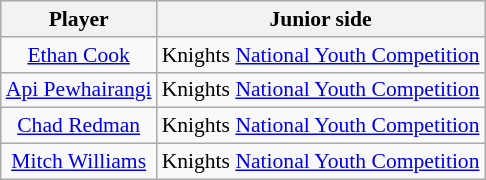<table class="wikitable sortable" style="text-align: center; font-size:90%">
<tr style="background:#efefef;">
<th>Player</th>
<th>Junior side</th>
</tr>
<tr>
<td><a href='#'>Ethan Cook</a></td>
<td>Knights <a href='#'>National Youth Competition</a></td>
</tr>
<tr>
<td><a href='#'>Api Pewhairangi</a></td>
<td>Knights <a href='#'>National Youth Competition</a></td>
</tr>
<tr>
<td><a href='#'>Chad Redman</a></td>
<td>Knights <a href='#'>National Youth Competition</a></td>
</tr>
<tr>
<td><a href='#'>Mitch Williams</a></td>
<td>Knights <a href='#'>National Youth Competition</a></td>
</tr>
</table>
